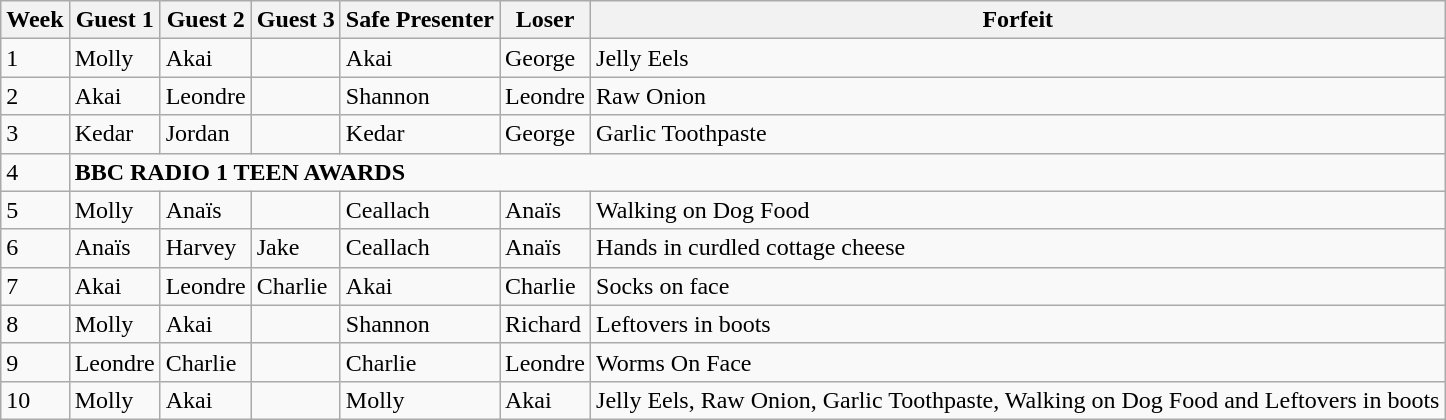<table class="wikitable">
<tr>
<th>Week</th>
<th>Guest 1</th>
<th>Guest 2</th>
<th>Guest 3</th>
<th>Safe Presenter</th>
<th>Loser</th>
<th>Forfeit</th>
</tr>
<tr>
<td>1</td>
<td>Molly</td>
<td>Akai</td>
<td></td>
<td>Akai</td>
<td>George</td>
<td>Jelly Eels</td>
</tr>
<tr>
<td>2</td>
<td>Akai</td>
<td>Leondre</td>
<td></td>
<td>Shannon</td>
<td>Leondre</td>
<td>Raw Onion</td>
</tr>
<tr>
<td>3</td>
<td>Kedar</td>
<td>Jordan</td>
<td></td>
<td>Kedar</td>
<td>George</td>
<td>Garlic Toothpaste</td>
</tr>
<tr>
<td>4</td>
<td Colspan="6"><div><strong>BBC RADIO 1 TEEN AWARDS</strong></div></td>
</tr>
<tr>
<td>5</td>
<td>Molly</td>
<td>Anaïs</td>
<td></td>
<td>Ceallach</td>
<td>Anaïs</td>
<td>Walking on Dog Food</td>
</tr>
<tr>
<td>6</td>
<td>Anaïs</td>
<td>Harvey</td>
<td>Jake</td>
<td>Ceallach</td>
<td>Anaïs</td>
<td>Hands in curdled cottage cheese</td>
</tr>
<tr>
<td>7</td>
<td>Akai</td>
<td>Leondre</td>
<td>Charlie</td>
<td>Akai</td>
<td>Charlie</td>
<td>Socks on face</td>
</tr>
<tr>
<td>8</td>
<td>Molly</td>
<td>Akai</td>
<td></td>
<td>Shannon</td>
<td>Richard</td>
<td>Leftovers in boots</td>
</tr>
<tr>
<td>9</td>
<td>Leondre</td>
<td>Charlie</td>
<td></td>
<td>Charlie</td>
<td>Leondre</td>
<td>Worms On Face</td>
</tr>
<tr>
<td>10</td>
<td>Molly</td>
<td>Akai</td>
<td></td>
<td>Molly</td>
<td>Akai</td>
<td>Jelly Eels, Raw Onion, Garlic Toothpaste, Walking on Dog Food and Leftovers in boots</td>
</tr>
</table>
